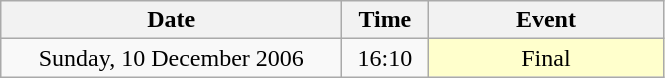<table class = "wikitable" style="text-align:center;">
<tr>
<th width=220>Date</th>
<th width=50>Time</th>
<th width=150>Event</th>
</tr>
<tr>
<td>Sunday, 10 December 2006</td>
<td>16:10</td>
<td bgcolor=ffffcc>Final</td>
</tr>
</table>
